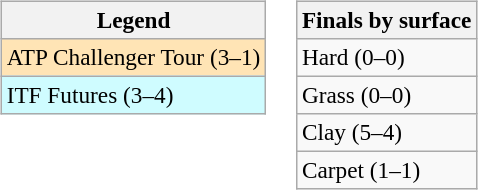<table>
<tr>
<td valign=top><br><table class=wikitable style=font-size:97%>
<tr>
<th>Legend</th>
</tr>
<tr bgcolor=moccasin>
<td>ATP Challenger Tour (3–1)</td>
</tr>
<tr bgcolor=cffcff>
<td>ITF Futures (3–4)</td>
</tr>
</table>
</td>
<td valign=top><br><table class=wikitable style=font-size:97%>
<tr>
<th>Finals by surface</th>
</tr>
<tr>
<td>Hard (0–0)</td>
</tr>
<tr>
<td>Grass (0–0)</td>
</tr>
<tr>
<td>Clay (5–4)</td>
</tr>
<tr>
<td>Carpet (1–1)</td>
</tr>
</table>
</td>
</tr>
</table>
